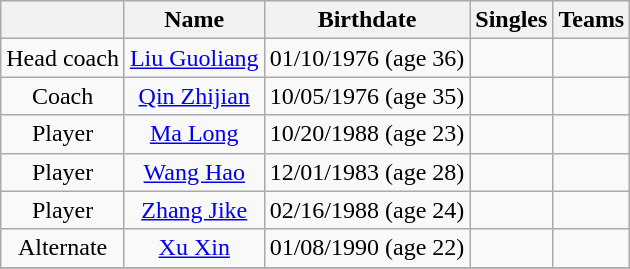<table class="wikitable" style="text-align: center;">
<tr>
<th></th>
<th>Name</th>
<th>Birthdate</th>
<th>Singles</th>
<th>Teams</th>
</tr>
<tr>
<td>Head coach</td>
<td><a href='#'>Liu Guoliang</a></td>
<td>01/10/1976 (age 36)</td>
<td></td>
<td></td>
</tr>
<tr>
<td>Coach</td>
<td><a href='#'>Qin Zhijian</a></td>
<td>10/05/1976 (age 35)</td>
<td></td>
<td></td>
</tr>
<tr>
<td>Player</td>
<td><a href='#'>Ma Long</a></td>
<td>10/20/1988 (age 23)</td>
<td></td>
<td></td>
</tr>
<tr>
<td>Player</td>
<td><a href='#'>Wang Hao</a></td>
<td>12/01/1983 (age 28)</td>
<td></td>
<td></td>
</tr>
<tr>
<td>Player</td>
<td><a href='#'>Zhang Jike</a></td>
<td>02/16/1988 (age 24)</td>
<td></td>
<td></td>
</tr>
<tr>
<td>Alternate</td>
<td><a href='#'>Xu Xin</a></td>
<td>01/08/1990 (age 22)</td>
<td></td>
<td></td>
</tr>
<tr>
</tr>
</table>
